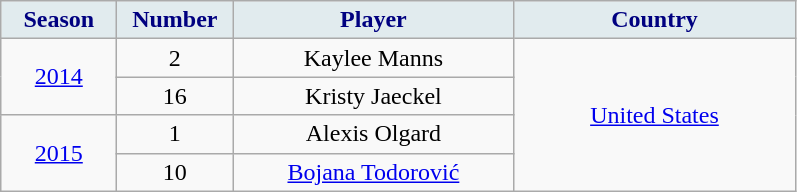<table class="wikitable">
<tr>
<th width=70px style="background:#E1EBEE; color:navy; text-align: center">Season</th>
<th width=70px style="background:#E1EBEE; color:navy">Number</th>
<th width=180px style="background:#E1EBEE; color:navy">Player</th>
<th width=180px style="background:#E1EBEE; color:navy">Country</th>
</tr>
<tr style="text-align:left;">
<td rowspan="2" style="text-align:center;"><a href='#'>2014</a></td>
<td align=center>2</td>
<td align=center>Kaylee Manns</td>
<td rowspan="4" align=center> <a href='#'>United States</a></td>
</tr>
<tr style="text-align:left;">
<td style="text-align:center;">16</td>
<td align=center>Kristy Jaeckel</td>
</tr>
<tr style="text-align:left;">
<td rowspan="2" style="text-align:center;"><a href='#'>2015</a></td>
<td align=center>1</td>
<td align=center>Alexis Olgard</td>
</tr>
<tr style="text-align:left;">
<td style="text-align:center;">10</td>
<td align=center><a href='#'>Bojana Todorović</a></td>
</tr>
</table>
